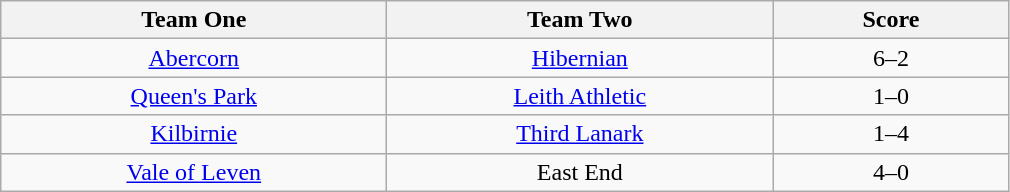<table class="wikitable" style="text-align: center">
<tr>
<th width=250>Team One</th>
<th width=250>Team Two</th>
<th width=150>Score</th>
</tr>
<tr>
<td><a href='#'>Abercorn</a></td>
<td><a href='#'>Hibernian</a></td>
<td>6–2</td>
</tr>
<tr>
<td><a href='#'>Queen's Park</a></td>
<td><a href='#'>Leith Athletic</a></td>
<td>1–0</td>
</tr>
<tr>
<td><a href='#'>Kilbirnie</a></td>
<td><a href='#'>Third Lanark</a></td>
<td>1–4</td>
</tr>
<tr>
<td><a href='#'>Vale of Leven</a></td>
<td>East End</td>
<td>4–0</td>
</tr>
</table>
